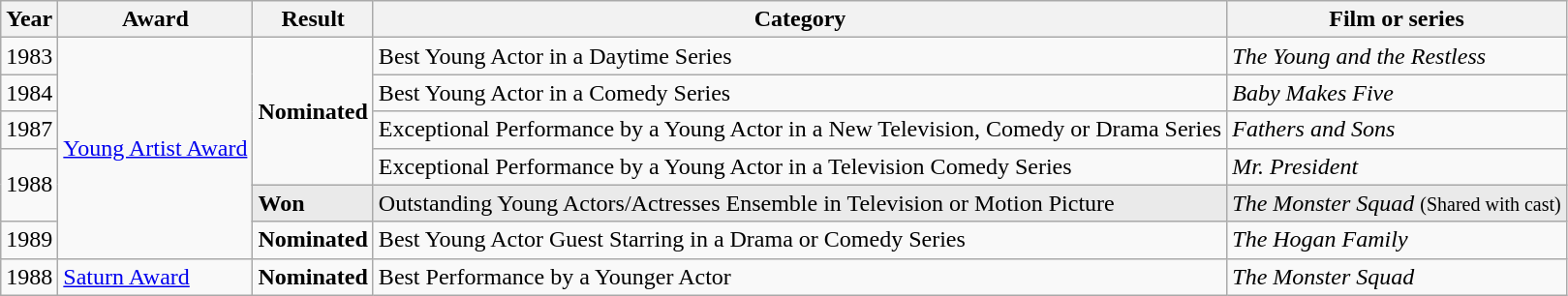<table class="wikitable" style="font-size: 100%;">
<tr>
<th>Year</th>
<th>Award</th>
<th>Result</th>
<th>Category</th>
<th>Film or series</th>
</tr>
<tr>
<td>1983</td>
<td rowspan=6><a href='#'>Young Artist Award</a></td>
<td rowspan=4><strong>Nominated</strong></td>
<td>Best Young Actor in a Daytime Series</td>
<td><em>The Young and the Restless</em></td>
</tr>
<tr>
<td>1984</td>
<td>Best Young Actor in a Comedy Series</td>
<td><em>Baby Makes Five</em></td>
</tr>
<tr>
<td>1987</td>
<td>Exceptional Performance by a Young Actor in a New Television, Comedy or Drama Series</td>
<td><em>Fathers and Sons</em></td>
</tr>
<tr>
<td rowspan=2>1988</td>
<td>Exceptional Performance by a Young Actor in a Television Comedy Series</td>
<td><em>Mr. President</em></td>
</tr>
<tr style="background-color: #EAEAEA;">
<td><strong>Won</strong></td>
<td>Outstanding Young Actors/Actresses Ensemble in Television or Motion Picture</td>
<td><em>The Monster Squad</em> <small>(Shared with cast)</small></td>
</tr>
<tr>
<td>1989</td>
<td><strong>Nominated</strong></td>
<td>Best Young Actor Guest Starring in a Drama or Comedy Series</td>
<td><em>The Hogan Family</em></td>
</tr>
<tr>
<td>1988</td>
<td><a href='#'>Saturn Award</a></td>
<td><strong>Nominated</strong></td>
<td>Best Performance by a Younger Actor</td>
<td><em>The Monster Squad</em></td>
</tr>
</table>
